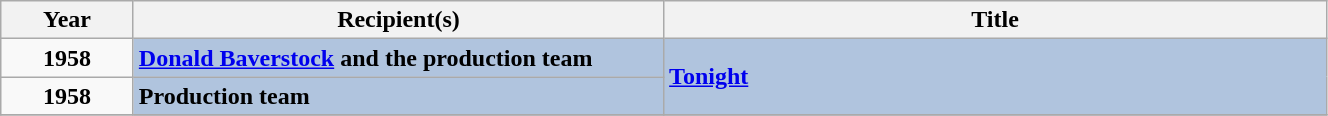<table class="wikitable" width="70%">
<tr>
<th width=5%>Year</th>
<th width=20%><strong>Recipient(s)</strong></th>
<th width=25%><strong>Title</strong></th>
</tr>
<tr>
<td style="text-align:center;"><strong>1958</strong></td>
<td style="background:#B0C4DE;"><strong><a href='#'>Donald Baverstock</a> and the production team</strong></td>
<td rowspan="2" style="background:#B0C4DE;"><strong><a href='#'>Tonight</a></strong></td>
</tr>
<tr>
<td style="text-align:center;"><strong>1958</strong></td>
<td style="background:#B0C4DE;"><strong>Production team</strong></td>
</tr>
<tr>
</tr>
</table>
